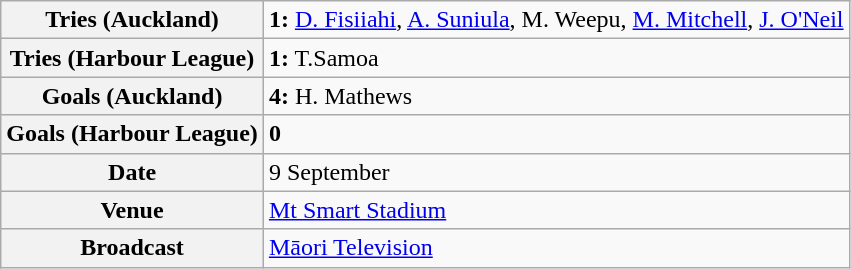<table class="wikitable">
<tr>
<th>Tries (Auckland)</th>
<td><strong>1:</strong> <a href='#'>D. Fisiiahi</a>, <a href='#'>A. Suniula</a>, M. Weepu, <a href='#'>M. Mitchell</a>, <a href='#'>J. O'Neil</a></td>
</tr>
<tr>
<th>Tries (Harbour League)</th>
<td><strong>1:</strong> T.Samoa</td>
</tr>
<tr>
<th>Goals (Auckland)</th>
<td><strong>4:</strong> H. Mathews</td>
</tr>
<tr>
<th>Goals (Harbour League)</th>
<td><strong>0</strong></td>
</tr>
<tr>
<th>Date</th>
<td>9 September</td>
</tr>
<tr>
<th>Venue</th>
<td><a href='#'>Mt Smart Stadium</a></td>
</tr>
<tr>
<th>Broadcast</th>
<td><a href='#'>Māori Television</a></td>
</tr>
</table>
